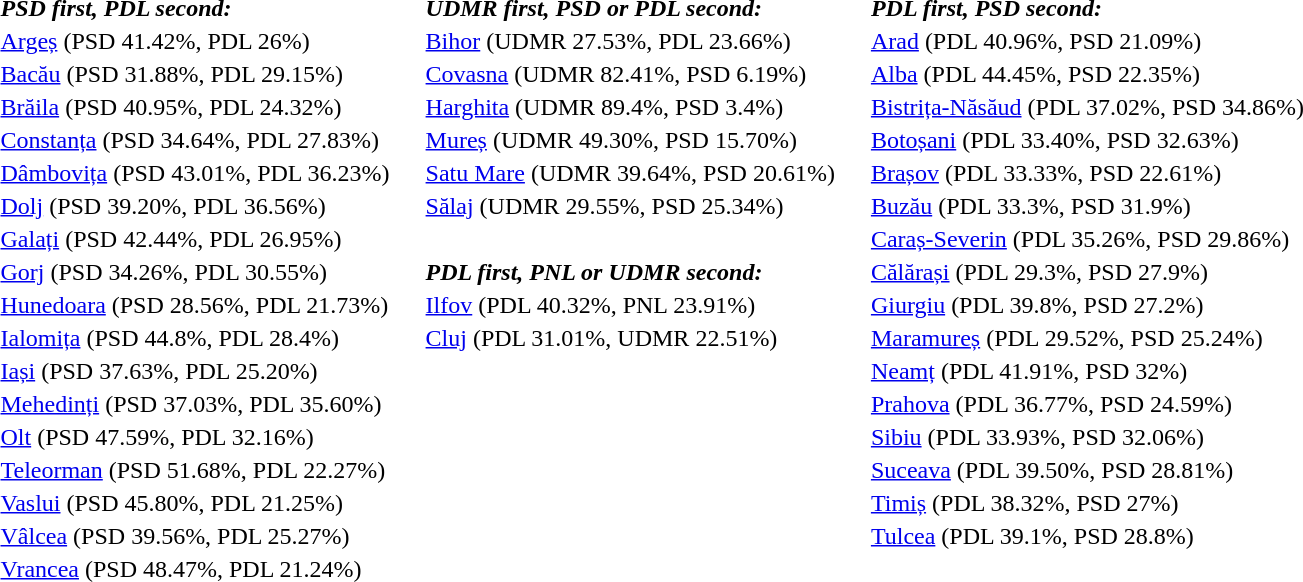<table>
<tr>
<td></td>
<td></td>
<td></td>
<td></td>
<td></td>
<td><strong><em>PSD first, PDL second:</em></strong></td>
<td></td>
<td></td>
<td></td>
<td></td>
<td></td>
<td><strong><em>UDMR first, PSD or PDL second:</em></strong></td>
<td></td>
<td></td>
<td></td>
<td></td>
<td></td>
<td><strong><em>PDL first, PSD second:</em></strong></td>
</tr>
<tr>
<td></td>
<td></td>
<td></td>
<td></td>
<td></td>
<td><a href='#'>Argeș</a> (PSD 41.42%, PDL 26%)</td>
<td></td>
<td></td>
<td></td>
<td></td>
<td></td>
<td><a href='#'>Bihor</a> (UDMR 27.53%, PDL 23.66%)</td>
<td></td>
<td></td>
<td></td>
<td></td>
<td></td>
<td><a href='#'>Arad</a> (PDL 40.96%, PSD 21.09%)</td>
</tr>
<tr>
<td></td>
<td></td>
<td></td>
<td></td>
<td></td>
<td><a href='#'>Bacău</a> (PSD 31.88%, PDL 29.15%)</td>
<td></td>
<td></td>
<td></td>
<td></td>
<td></td>
<td><a href='#'>Covasna</a> (UDMR 82.41%, PSD 6.19%)</td>
<td></td>
<td></td>
<td></td>
<td></td>
<td></td>
<td><a href='#'>Alba</a> (PDL 44.45%, PSD 22.35%)</td>
</tr>
<tr>
<td></td>
<td></td>
<td></td>
<td></td>
<td></td>
<td><a href='#'>Brăila</a> (PSD 40.95%, PDL 24.32%)</td>
<td></td>
<td></td>
<td></td>
<td></td>
<td></td>
<td><a href='#'>Harghita</a> (UDMR 89.4%, PSD 3.4%)</td>
<td></td>
<td></td>
<td></td>
<td></td>
<td></td>
<td><a href='#'>Bistrița-Năsăud</a> (PDL 37.02%, PSD 34.86%)</td>
</tr>
<tr>
<td></td>
<td></td>
<td></td>
<td></td>
<td></td>
<td><a href='#'>Constanța</a> (PSD 34.64%, PDL 27.83%)</td>
<td></td>
<td></td>
<td></td>
<td></td>
<td></td>
<td><a href='#'>Mureș</a> (UDMR 49.30%, PSD 15.70%)</td>
<td></td>
<td></td>
<td></td>
<td></td>
<td></td>
<td><a href='#'>Botoșani</a> (PDL 33.40%, PSD 32.63%)</td>
</tr>
<tr>
<td></td>
<td></td>
<td></td>
<td></td>
<td></td>
<td><a href='#'>Dâmbovița</a> (PSD 43.01%, PDL 36.23%)</td>
<td></td>
<td></td>
<td></td>
<td></td>
<td></td>
<td><a href='#'>Satu Mare</a> (UDMR 39.64%, PSD 20.61%)</td>
<td></td>
<td></td>
<td></td>
<td></td>
<td></td>
<td><a href='#'>Brașov</a> (PDL 33.33%, PSD 22.61%)</td>
</tr>
<tr>
<td></td>
<td></td>
<td></td>
<td></td>
<td></td>
<td><a href='#'>Dolj</a> (PSD 39.20%, PDL 36.56%)</td>
<td></td>
<td></td>
<td></td>
<td></td>
<td></td>
<td><a href='#'>Sălaj</a> (UDMR 29.55%, PSD 25.34%)</td>
<td></td>
<td></td>
<td></td>
<td></td>
<td></td>
<td><a href='#'>Buzău</a> (PDL 33.3%, PSD 31.9%)</td>
</tr>
<tr>
<td></td>
<td></td>
<td></td>
<td></td>
<td></td>
<td><a href='#'>Galați</a> (PSD 42.44%, PDL 26.95%)</td>
<td></td>
<td></td>
<td></td>
<td></td>
<td></td>
<td></td>
<td></td>
<td></td>
<td></td>
<td></td>
<td></td>
<td><a href='#'>Caraș-Severin</a> (PDL 35.26%, PSD 29.86%)</td>
</tr>
<tr>
<td></td>
<td></td>
<td></td>
<td></td>
<td></td>
<td><a href='#'>Gorj</a> (PSD 34.26%, PDL 30.55%)</td>
<td></td>
<td></td>
<td></td>
<td></td>
<td></td>
<td><strong><em>PDL first, PNL or UDMR second:</em></strong></td>
<td></td>
<td></td>
<td></td>
<td></td>
<td></td>
<td><a href='#'>Călărași</a> (PDL 29.3%, PSD 27.9%)</td>
</tr>
<tr>
<td></td>
<td></td>
<td></td>
<td></td>
<td></td>
<td><a href='#'>Hunedoara</a> (PSD 28.56%, PDL 21.73%)</td>
<td></td>
<td></td>
<td></td>
<td></td>
<td></td>
<td><a href='#'>Ilfov</a> (PDL 40.32%, PNL 23.91%)</td>
<td></td>
<td></td>
<td></td>
<td></td>
<td></td>
<td><a href='#'>Giurgiu</a> (PDL 39.8%, PSD 27.2%)</td>
</tr>
<tr>
<td></td>
<td></td>
<td></td>
<td></td>
<td></td>
<td><a href='#'>Ialomița</a> (PSD 44.8%, PDL 28.4%)</td>
<td></td>
<td></td>
<td></td>
<td></td>
<td></td>
<td><a href='#'>Cluj</a> (PDL 31.01%, UDMR 22.51%)</td>
<td></td>
<td></td>
<td></td>
<td></td>
<td></td>
<td><a href='#'>Maramureș</a> (PDL 29.52%, PSD 25.24%)</td>
</tr>
<tr>
<td></td>
<td></td>
<td></td>
<td></td>
<td></td>
<td><a href='#'>Iași</a> (PSD 37.63%, PDL 25.20%)</td>
<td></td>
<td></td>
<td></td>
<td></td>
<td></td>
<td></td>
<td></td>
<td></td>
<td></td>
<td></td>
<td></td>
<td><a href='#'>Neamț</a> (PDL 41.91%, PSD 32%)</td>
</tr>
<tr>
<td></td>
<td></td>
<td></td>
<td></td>
<td></td>
<td><a href='#'>Mehedinți</a> (PSD 37.03%, PDL 35.60%)</td>
<td></td>
<td></td>
<td></td>
<td></td>
<td></td>
<td></td>
<td></td>
<td></td>
<td></td>
<td></td>
<td></td>
<td><a href='#'>Prahova</a> (PDL 36.77%, PSD 24.59%)</td>
</tr>
<tr>
<td></td>
<td></td>
<td></td>
<td></td>
<td></td>
<td><a href='#'>Olt</a> (PSD 47.59%, PDL 32.16%)</td>
<td></td>
<td></td>
<td></td>
<td></td>
<td></td>
<td></td>
<td></td>
<td></td>
<td></td>
<td></td>
<td></td>
<td><a href='#'>Sibiu</a> (PDL 33.93%, PSD 32.06%)</td>
</tr>
<tr>
<td></td>
<td></td>
<td></td>
<td></td>
<td></td>
<td><a href='#'>Teleorman</a> (PSD 51.68%, PDL 22.27%)</td>
<td></td>
<td></td>
<td></td>
<td></td>
<td></td>
<td></td>
<td></td>
<td></td>
<td></td>
<td></td>
<td></td>
<td><a href='#'>Suceava</a> (PDL 39.50%, PSD 28.81%)</td>
</tr>
<tr>
<td></td>
<td></td>
<td></td>
<td></td>
<td></td>
<td><a href='#'>Vaslui</a> (PSD 45.80%, PDL 21.25%)</td>
<td></td>
<td></td>
<td></td>
<td></td>
<td></td>
<td></td>
<td></td>
<td></td>
<td></td>
<td></td>
<td></td>
<td><a href='#'>Timiș</a> (PDL 38.32%, PSD 27%)</td>
</tr>
<tr>
<td></td>
<td></td>
<td></td>
<td></td>
<td></td>
<td><a href='#'>Vâlcea</a> (PSD 39.56%, PDL 25.27%)</td>
<td></td>
<td></td>
<td></td>
<td></td>
<td></td>
<td></td>
<td></td>
<td></td>
<td></td>
<td></td>
<td></td>
<td><a href='#'>Tulcea</a> (PDL 39.1%, PSD 28.8%)</td>
</tr>
<tr>
<td></td>
<td></td>
<td></td>
<td></td>
<td></td>
<td><a href='#'>Vrancea</a> (PSD 48.47%, PDL 21.24%)</td>
<td></td>
<td></td>
<td></td>
<td></td>
<td></td>
<td></td>
<td></td>
<td></td>
<td></td>
<td></td>
<td></td>
<td></td>
</tr>
</table>
